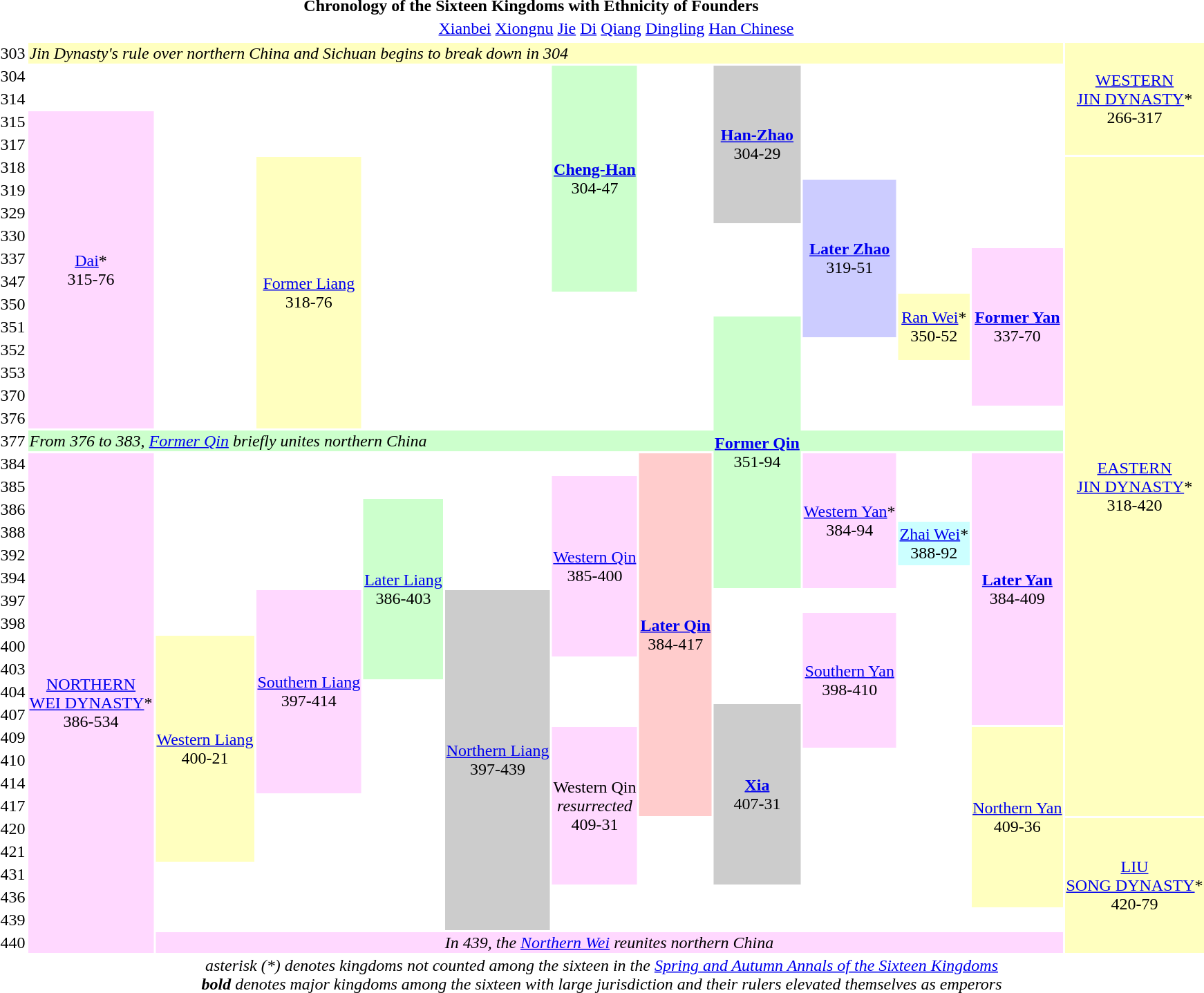<table>
<tr>
<td colspan=12 ALIGN="center"><strong>Chronology of the Sixteen Kingdoms with Ethnicity of Founders</strong></td>
</tr>
<tr>
<td></td>
<td colspan=12 ALIGN="center"> <a href='#'>Xianbei</a>  <a href='#'>Xiongnu</a>  <a href='#'>Jie</a>  <a href='#'>Di</a>  <a href='#'>Qiang</a>  <a href='#'>Dingling</a>  <a href='#'>Han Chinese</a></td>
</tr>
<tr>
</tr>
<tr>
<td>303</td>
<td align="left" COLSPAN=11 style="background:#FFFFBF"><em>Jin Dynasty's rule over northern China and Sichuan begins to break down in 304</em></td>
<td align="center" ROWSPAN=5 style="background:#FFFFBF;"><a href='#'>WESTERN<br>JIN DYNASTY</a>*<br>266-317</td>
</tr>
<tr>
<td>304</td>
<td></td>
<td></td>
<td></td>
<td></td>
<td></td>
<td align="center" ROWSPAN=10 style="background:#CCFFCC;"><strong><a href='#'>Cheng-Han</a></strong><br>304-47</td>
<td></td>
<td ALIGN="CENTER" ROWSPAN=7 style="background:#CCCCCC;"><strong><a href='#'>Han-Zhao</a></strong><br>304-29</td>
<td></td>
<td></td>
<td></td>
<td></td>
</tr>
<tr>
<td>314</td>
<td></td>
<td></td>
<td></td>
<td></td>
<td></td>
<td></td>
<td></td>
<td></td>
</tr>
<tr>
<td>315</td>
<td align="center" ROWSPAN=14 style="background:#FFD8FF;"><a href='#'>Dai</a>*<br>315-76</td>
<td></td>
<td></td>
<td></td>
<td></td>
<td></td>
<td></td>
<td></td>
</tr>
<tr>
<td>317</td>
<td></td>
<td></td>
<td></td>
<td></td>
<td></td>
<td></td>
<td></td>
</tr>
<tr>
<td>318</td>
<td></td>
<td align="center" ROWSPAN=12 style="background:#FFFFBF;"><a href='#'>Former Liang</a><br>318-76</td>
<td></td>
<td></td>
<td></td>
<td></td>
<td></td>
<td></td>
<td align="center" ROWSPAN=29 style="background:#FFFFBF;"><a href='#'>EASTERN<br>JIN DYNASTY</a>*<br>318-420</td>
</tr>
<tr>
<td>319</td>
<td></td>
<td></td>
<td></td>
<td></td>
<td align="center" ROWSPAN=7 style="background:#CCCCFF;"><strong><a href='#'>Later Zhao</a></strong><br>319-51</td>
<td></td>
<td></td>
</tr>
<tr>
<td>329</td>
<td></td>
<td></td>
<td></td>
<td></td>
<td></td>
<td></td>
</tr>
<tr>
<td>330</td>
<td></td>
<td></td>
<td></td>
<td></td>
<td></td>
<td></td>
<td></td>
</tr>
<tr>
<td>337</td>
<td></td>
<td></td>
<td></td>
<td></td>
<td></td>
<td></td>
<td align="center" ROWSPAN=7 style="background:#FFD8FF;"><strong><a href='#'>Former Yan</a></strong><br>337-70</td>
</tr>
<tr>
<td>347</td>
<td></td>
<td></td>
<td></td>
<td></td>
<td></td>
<td></td>
</tr>
<tr>
<td>350</td>
<td></td>
<td></td>
<td></td>
<td></td>
<td></td>
<td></td>
<td align="center" ROWSPAN=3 style="background:#FFFFBF;"><a href='#'>Ran Wei</a>*<br>350-52</td>
</tr>
<tr>
<td>351</td>
<td></td>
<td></td>
<td></td>
<td></td>
<td></td>
<td align="center" ROWSPAN=12 style="background:#CCFFCC;"><strong><a href='#'>Former Qin</a></strong><br>351-94</td>
</tr>
<tr>
<td>352</td>
<td></td>
<td></td>
<td></td>
<td></td>
<td></td>
<td></td>
</tr>
<tr>
<td>353</td>
<td></td>
<td></td>
<td></td>
<td></td>
<td></td>
<td></td>
<td></td>
</tr>
<tr>
<td>370</td>
<td></td>
<td></td>
<td></td>
<td></td>
<td></td>
<td></td>
<td></td>
</tr>
<tr>
<td>376</td>
<td></td>
<td></td>
<td></td>
<td></td>
<td></td>
<td></td>
<td></td>
<td></td>
</tr>
<tr>
<td>377</td>
<td align="left" COLSPAN=11 style="background:#CCFFCC"><em>From 376 to 383, <a href='#'>Former Qin</a> briefly unites northern China</em></td>
</tr>
<tr>
<td>384</td>
<td align="CENTER" ROWSPAN=22 style="background:#FFD8FF;"><a href='#'>NORTHERN<br>WEI DYNASTY</a>*<br>386-534</td>
<td></td>
<td></td>
<td></td>
<td></td>
<td></td>
<td ALIGN="CENTER" ROWSPAN=16 style="background:#FFCCCC;"><strong><a href='#'>Later Qin</a></strong><br>384-417</td>
<td rowspan="6" align="CENTER" style="background:#FFD8FF;"><a href='#'>Western Yan</a>*<br>384-94</td>
<td></td>
<td ALIGN="CENTER" ROWSPAN=12 style="background:#FFD8FF;"><strong><a href='#'>Later Yan</a></strong><br>384-409</td>
</tr>
<tr>
<td>385</td>
<td></td>
<td></td>
<td></td>
<td></td>
<td align="center" ROWSPAN=8 style="background:#FFD8FF;"><a href='#'>Western Qin</a><br>385-400</td>
<td></td>
</tr>
<tr>
<td>386</td>
<td></td>
<td></td>
<td align="center" ROWSPAN=8 style="background:#CCFFCC;"><a href='#'>Later Liang</a><br>386-403</td>
<td></td>
</tr>
<tr>
<td>388</td>
<td></td>
<td></td>
<td></td>
<td align="center" ROWSPAN=2 style="background:#CCFFFF"><a href='#'>Zhai Wei</a>*<br>388-92</td>
</tr>
<tr>
<td>392</td>
<td></td>
<td></td>
<td></td>
</tr>
<tr>
<td>394</td>
<td></td>
<td></td>
<td></td>
<td></td>
</tr>
<tr>
<td>397</td>
<td></td>
<td align="center" ROWSPAN=9 style="background:#FFD8FF;"><a href='#'>Southern Liang</a><br>397-414</td>
<td align="center" ROWSPAN=15 style="background:#CCCCCC;"><a href='#'>Northern Liang</a><br>397-439</td>
<td></td>
<td></td>
<td></td>
</tr>
<tr>
<td>398</td>
<td></td>
<td></td>
<td align="center" ROWSPAN=6 style="background:#FFD8FF;"><a href='#'>Southern Yan</a><br>398-410</td>
<td></td>
</tr>
<tr>
<td>400</td>
<td align="center" ROWSPAN=10 style="background:#FFFFBF;"><a href='#'>Western Liang</a><br>400-21</td>
<td></td>
<td></td>
</tr>
<tr>
<td>403</td>
<td></td>
<td></td>
<td></td>
</tr>
<tr>
<td>404</td>
<td></td>
<td></td>
<td></td>
<td></td>
</tr>
<tr>
<td>407</td>
<td></td>
<td></td>
<td align="center" ROWSPAN=8 style="background:#CCCCCC;"><strong><a href='#'>Xia</a></strong><br>407-31</td>
<td></td>
</tr>
<tr>
<td>409</td>
<td></td>
<td align="center" ROWSPAN=7 style="background:#FFD8FF;">Western Qin<br><em>resurrected</em><br>409-31</td>
<td></td>
<td align="center" ROWSPAN=8 style="background:#FFFFBF"><a href='#'>Northern Yan</a><br>409-36</td>
</tr>
<tr>
<td>410</td>
<td></td>
<td></td>
</tr>
<tr>
<td>414</td>
<td></td>
<td></td>
<td></td>
</tr>
<tr>
<td>417</td>
<td></td>
<td></td>
<td></td>
<td></td>
</tr>
<tr>
<td>420</td>
<td></td>
<td></td>
<td></td>
<td></td>
<td></td>
<td align="center" ROWSPAN=6 style="background:#FFFFBF;"><a href='#'>LIU<br>SONG DYNASTY</a>*<br>420-79</td>
</tr>
<tr>
<td>421</td>
<td></td>
<td></td>
<td></td>
<td></td>
</tr>
<tr>
<td>431</td>
<td></td>
<td></td>
<td></td>
<td></td>
<td></td>
<td></td>
</tr>
<tr>
<td>436</td>
<td></td>
<td></td>
<td></td>
<td></td>
<td></td>
<td></td>
<td></td>
<td></td>
</tr>
<tr>
<td>439</td>
<td></td>
<td></td>
<td></td>
<td></td>
<td></td>
<td></td>
<td></td>
<td></td>
</tr>
<tr>
<td>440</td>
<td ALIGN="center" COLSPAN=10 style="background:#FFD8FF"><em>In 439, the <a href='#'>Northern Wei</a> reunites northern China</em></td>
</tr>
<tr>
<td colspan=13 align="center"><em>asterisk (*) denotes kingdoms not counted among the sixteen in the <a href='#'>Spring and Autumn Annals of the Sixteen Kingdoms</a><br><strong>bold</strong> denotes major kingdoms among the sixteen with large jurisdiction and their rulers elevated themselves as emperors</em></td>
</tr>
</table>
